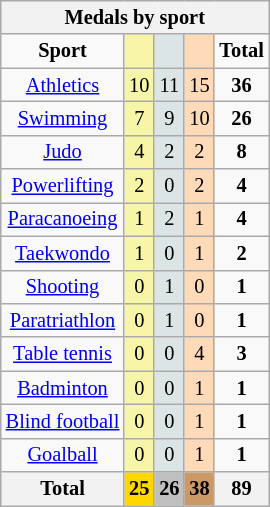<table class="wikitable" style="font-size:85%">
<tr style="background:#efefef;">
<th colspan=7><strong>Medals by sport</strong></th>
</tr>
<tr align=center>
<td><strong>Sport</strong></td>
<td bgcolor=#f7f6a8></td>
<td bgcolor=#dce5e5></td>
<td bgcolor=#ffdab9></td>
<td><strong>Total</strong></td>
</tr>
<tr align=center>
<td><a href='#'>Athletics</a></td>
<td style="background:#F7F6A8;">10</td>
<td style="background:#DCE5E5;">11</td>
<td style="background:#FFDAB9;">15</td>
<td><strong>36</strong></td>
</tr>
<tr align=center>
<td><a href='#'>Swimming</a></td>
<td style="background:#F7F6A8;">7</td>
<td style="background:#DCE5E5;">9</td>
<td style="background:#FFDAB9;">10</td>
<td><strong>26</strong></td>
</tr>
<tr align=center>
<td><a href='#'>Judo</a></td>
<td style="background:#F7F6A8;">4</td>
<td style="background:#DCE5E5;">2</td>
<td style="background:#FFDAB9;">2</td>
<td><strong>8</strong></td>
</tr>
<tr align=center>
<td><a href='#'>Powerlifting</a></td>
<td style="background:#F7F6A8;">2</td>
<td style="background:#DCE5E5;">0</td>
<td style="background:#FFDAB9;">2</td>
<td><strong>4</strong></td>
</tr>
<tr align=center>
<td><a href='#'>Paracanoeing</a></td>
<td style="background:#F7F6A8;">1</td>
<td style="background:#DCE5E5;">2</td>
<td style="background:#FFDAB9;">1</td>
<td><strong>4</strong></td>
</tr>
<tr align=center>
<td><a href='#'>Taekwondo</a></td>
<td style="background:#F7F6A8;">1</td>
<td style="background:#DCE5E5;">0</td>
<td style="background:#FFDAB9;">1</td>
<td><strong>2</strong></td>
</tr>
<tr align=center>
<td><a href='#'>Shooting</a></td>
<td style="background:#F7F6A8;">0</td>
<td style="background:#DCE5E5;">1</td>
<td style="background:#FFDAB9;">0</td>
<td><strong>1</strong></td>
</tr>
<tr align=center>
<td><a href='#'>Paratriathlon</a></td>
<td style="background:#F7F6A8;">0</td>
<td style="background:#DCE5E5;">1</td>
<td style="background:#FFDAB9;">0</td>
<td><strong>1</strong></td>
</tr>
<tr align=center>
<td><a href='#'>Table tennis</a></td>
<td style="background:#F7F6A8;">0</td>
<td style="background:#DCE5E5;">0</td>
<td style="background:#FFDAB9;">4</td>
<td><strong>3</strong></td>
</tr>
<tr align=center>
<td><a href='#'>Badminton</a></td>
<td style="background:#F7F6A8;">0</td>
<td style="background:#DCE5E5;">0</td>
<td style="background:#FFDAB9;">1</td>
<td><strong>1</strong></td>
</tr>
<tr align=center>
<td><a href='#'>Blind football</a></td>
<td style="background:#F7F6A8;">0</td>
<td style="background:#DCE5E5;">0</td>
<td style="background:#FFDAB9;">1</td>
<td><strong>1</strong></td>
</tr>
<tr align=center>
<td><a href='#'>Goalball</a></td>
<td style="background:#F7F6A8;">0</td>
<td style="background:#DCE5E5;">0</td>
<td style="background:#FFDAB9;">1</td>
<td><strong>1</strong></td>
</tr>
<tr align=center>
<th><strong>Total</strong></th>
<th style="background:gold;"><strong>25</strong></th>
<th style="background:silver;"><strong>26</strong></th>
<th style="background:#c96;"><strong>38</strong></th>
<th><strong>89</strong></th>
</tr>
</table>
